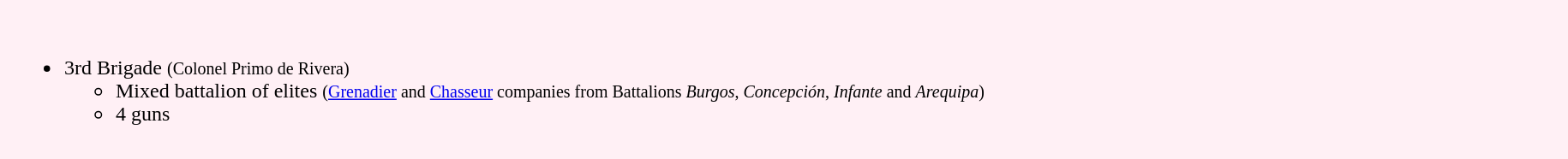<table cellpadding=10px>
<tr>
<td valign=top bgcolor="#FFF0F5" width=1200px><br><ul><li>3rd Brigade <small>(Colonel Primo de Rivera)</small><ul><li> Mixed battalion of elites <small>(<a href='#'>Grenadier</a> and <a href='#'>Chasseur</a> companies from Battalions <em>Burgos</em>, <em>Concepción</em>, <em>Infante</em> and <em>Arequipa</em>)</small></li><li>4 guns</li></ul></li></ul></td>
</tr>
</table>
